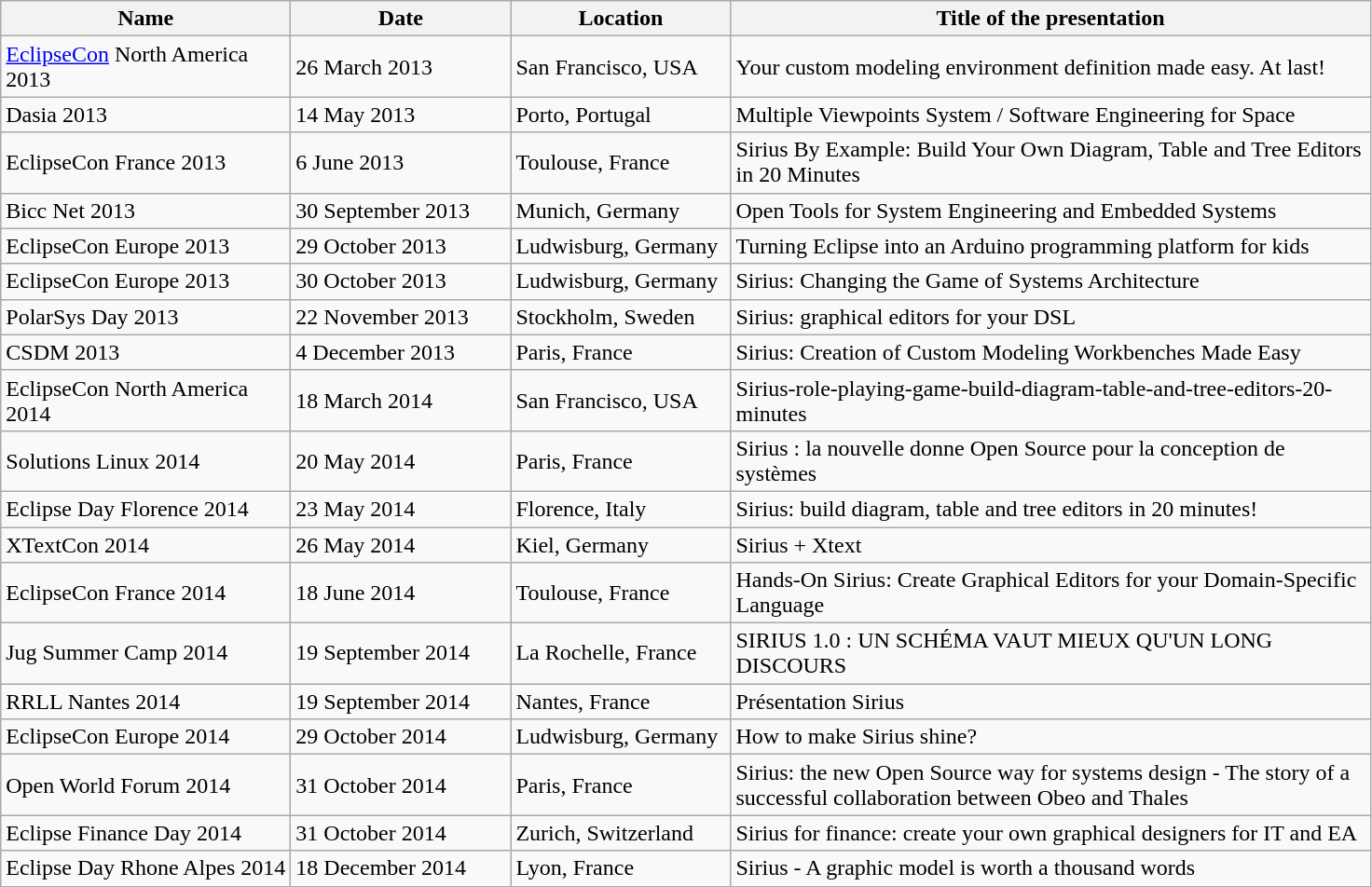<table class="wikitable" style="text-align:left;">
<tr>
<th>Name</th>
<th>Date</th>
<th>Location</th>
<th>Title of the presentation</th>
</tr>
<tr>
<td style="width:200px"><a href='#'>EclipseCon</a> North America 2013</td>
<td style="width:150px">26 March 2013</td>
<td style="width:150px">San Francisco, USA</td>
<td style="width:450px">Your custom modeling environment definition made easy. At last!</td>
</tr>
<tr>
<td>Dasia 2013</td>
<td>14 May 2013</td>
<td>Porto, Portugal</td>
<td>Multiple Viewpoints System / Software Engineering for Space </td>
</tr>
<tr>
<td>EclipseCon France 2013</td>
<td>6 June 2013</td>
<td>Toulouse, France</td>
<td>Sirius By Example: Build Your Own Diagram, Table and Tree Editors in 20 Minutes </td>
</tr>
<tr>
<td>Bicc Net 2013</td>
<td>30 September 2013</td>
<td>Munich, Germany</td>
<td>Open Tools for System Engineering and Embedded Systems </td>
</tr>
<tr>
<td>EclipseCon Europe 2013</td>
<td>29 October 2013</td>
<td>Ludwisburg, Germany</td>
<td>Turning Eclipse into an Arduino programming platform for kids </td>
</tr>
<tr>
<td>EclipseCon Europe 2013</td>
<td>30 October 2013</td>
<td>Ludwisburg, Germany</td>
<td>Sirius: Changing the Game of Systems Architecture </td>
</tr>
<tr>
<td>PolarSys Day 2013</td>
<td>22 November 2013</td>
<td>Stockholm, Sweden</td>
<td>Sirius: graphical editors for your DSL </td>
</tr>
<tr>
<td>CSDM 2013</td>
<td>4 December 2013</td>
<td>Paris, France</td>
<td>Sirius: Creation of Custom Modeling Workbenches Made Easy </td>
</tr>
<tr>
<td>EclipseCon North America 2014</td>
<td>18 March 2014</td>
<td>San Francisco, USA</td>
<td>Sirius-role-playing-game-build-diagram-table-and-tree-editors-20-minutes </td>
</tr>
<tr>
<td>Solutions Linux 2014</td>
<td>20 May 2014</td>
<td>Paris, France</td>
<td>Sirius : la nouvelle donne Open Source pour la conception de systèmes</td>
</tr>
<tr>
<td>Eclipse Day Florence 2014</td>
<td>23 May 2014</td>
<td>Florence, Italy</td>
<td>Sirius: build diagram, table and tree editors in 20 minutes! </td>
</tr>
<tr>
<td>XTextCon 2014</td>
<td>26 May 2014</td>
<td>Kiel, Germany</td>
<td>Sirius + Xtext </td>
</tr>
<tr>
<td>EclipseCon France 2014</td>
<td>18 June 2014</td>
<td>Toulouse, France</td>
<td>Hands-On Sirius: Create Graphical Editors for your Domain-Specific Language </td>
</tr>
<tr>
<td>Jug Summer Camp 2014</td>
<td>19 September 2014</td>
<td>La Rochelle, France</td>
<td>SIRIUS 1.0 : UN SCHÉMA VAUT MIEUX QU'UN LONG DISCOURS </td>
</tr>
<tr>
<td>RRLL Nantes 2014</td>
<td>19 September 2014</td>
<td>Nantes, France</td>
<td>Présentation Sirius </td>
</tr>
<tr>
<td>EclipseCon Europe 2014</td>
<td>29 October 2014</td>
<td>Ludwisburg, Germany</td>
<td>How to make Sirius shine? </td>
</tr>
<tr>
<td>Open World Forum 2014</td>
<td>31 October 2014</td>
<td>Paris, France</td>
<td>Sirius: the new Open Source way for systems design - The story of a successful collaboration between Obeo and Thales </td>
</tr>
<tr>
<td>Eclipse Finance Day 2014</td>
<td>31 October 2014</td>
<td>Zurich, Switzerland</td>
<td>Sirius for finance: create your own graphical designers for IT and EA </td>
</tr>
<tr>
<td>Eclipse Day Rhone Alpes 2014</td>
<td>18 December 2014</td>
<td>Lyon, France</td>
<td>Sirius - A graphic model is worth a thousand words </td>
</tr>
</table>
